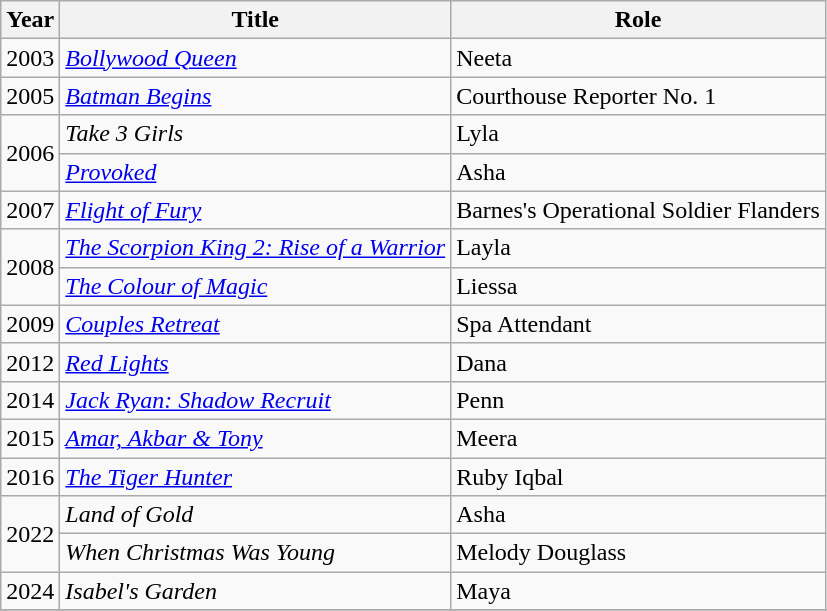<table class="wikitable sortable">
<tr>
<th>Year</th>
<th>Title</th>
<th>Role</th>
</tr>
<tr>
<td>2003</td>
<td><em><a href='#'>Bollywood Queen</a></em></td>
<td>Neeta</td>
</tr>
<tr>
<td>2005</td>
<td><em><a href='#'>Batman Begins</a></em></td>
<td>Courthouse Reporter No. 1</td>
</tr>
<tr>
<td rowspan=2>2006</td>
<td><em>Take 3 Girls</em></td>
<td>Lyla</td>
</tr>
<tr>
<td><em><a href='#'>Provoked</a></em></td>
<td>Asha</td>
</tr>
<tr>
<td>2007</td>
<td><em><a href='#'>Flight of Fury</a></em></td>
<td>Barnes's Operational Soldier Flanders</td>
</tr>
<tr>
<td rowspan=2>2008</td>
<td><em><a href='#'>The Scorpion King 2: Rise of a Warrior</a></em></td>
<td>Layla</td>
</tr>
<tr>
<td><em><a href='#'>The Colour of Magic</a></em></td>
<td>Liessa</td>
</tr>
<tr>
<td>2009</td>
<td><em><a href='#'>Couples Retreat</a></em></td>
<td>Spa Attendant</td>
</tr>
<tr>
<td>2012</td>
<td><em><a href='#'>Red Lights</a></em></td>
<td>Dana</td>
</tr>
<tr>
<td>2014</td>
<td><em><a href='#'>Jack Ryan: Shadow Recruit</a></em></td>
<td>Penn</td>
</tr>
<tr>
<td>2015</td>
<td><em><a href='#'>Amar, Akbar & Tony</a></em></td>
<td>Meera</td>
</tr>
<tr>
<td>2016</td>
<td><em><a href='#'>The Tiger Hunter</a></em></td>
<td>Ruby Iqbal</td>
</tr>
<tr>
<td rowspan=2>2022</td>
<td><em>Land of Gold</em></td>
<td>Asha</td>
</tr>
<tr>
<td><em>When Christmas Was Young</em></td>
<td>Melody Douglass</td>
</tr>
<tr>
<td>2024</td>
<td><em>Isabel's Garden</em></td>
<td>Maya</td>
</tr>
<tr>
</tr>
</table>
